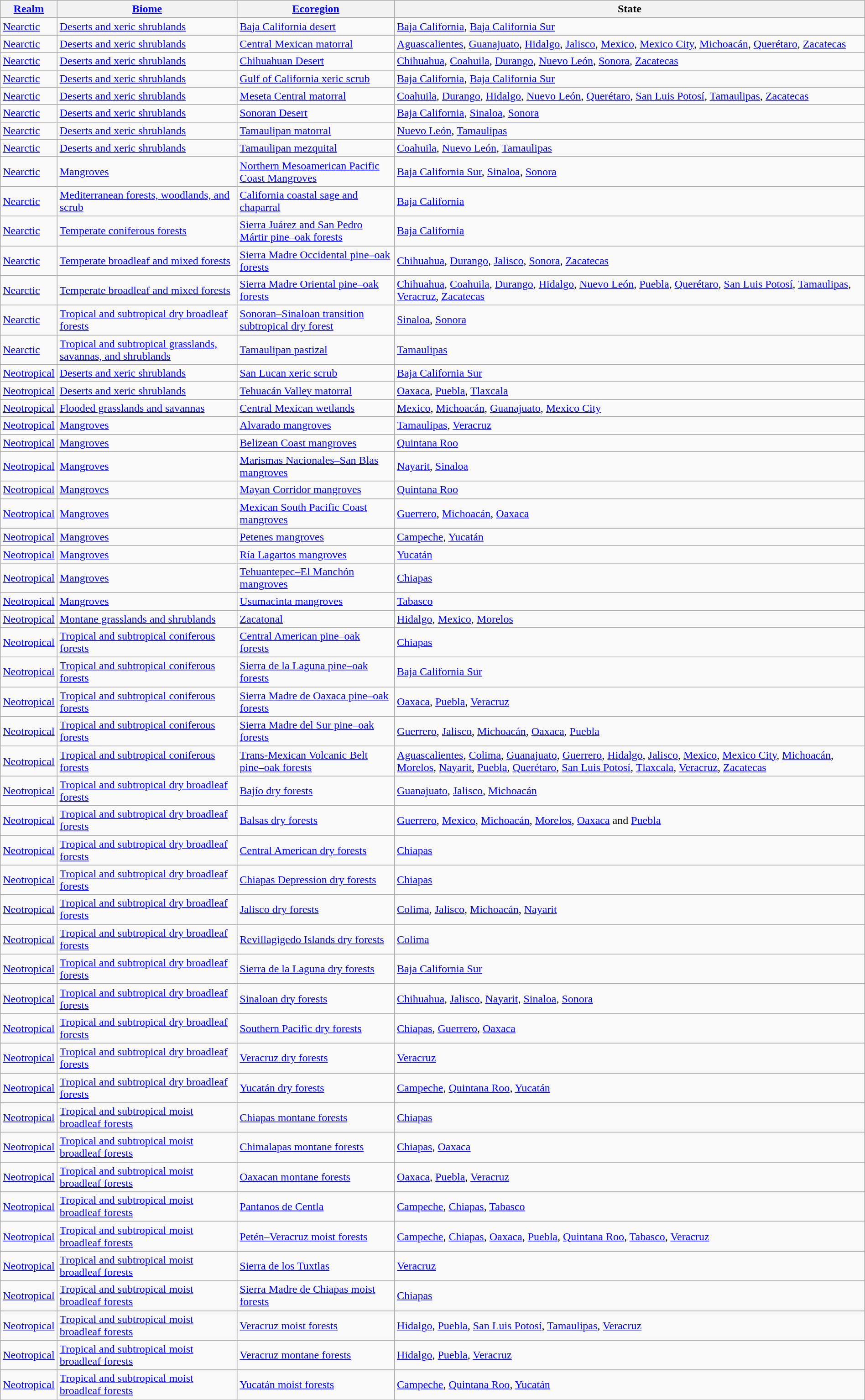<table class="wikitable sortable" style="margin: 1em auto 1em auto">
<tr>
<th><strong><a href='#'>Realm</a></strong></th>
<th><strong><a href='#'>Biome</a></strong></th>
<th><strong><a href='#'>Ecoregion</a></strong></th>
<th><strong>State</strong></th>
</tr>
<tr>
<td><a href='#'>Nearctic</a></td>
<td><a href='#'>Deserts and xeric shrublands</a></td>
<td><a href='#'>Baja California desert</a></td>
<td><a href='#'>Baja California</a>, <a href='#'>Baja California Sur</a></td>
</tr>
<tr>
<td><a href='#'>Nearctic</a></td>
<td><a href='#'>Deserts and xeric shrublands</a></td>
<td><a href='#'>Central Mexican matorral</a></td>
<td><a href='#'>Aguascalientes</a>, <a href='#'>Guanajuato</a>, <a href='#'>Hidalgo</a>, <a href='#'>Jalisco</a>, <a href='#'>Mexico</a>, <a href='#'>Mexico City</a>, <a href='#'>Michoacán</a>, <a href='#'>Querétaro</a>, <a href='#'>Zacatecas</a></td>
</tr>
<tr>
<td><a href='#'>Nearctic</a></td>
<td><a href='#'>Deserts and xeric shrublands</a></td>
<td><a href='#'>Chihuahuan Desert</a></td>
<td><a href='#'>Chihuahua</a>, <a href='#'>Coahuila</a>, <a href='#'>Durango</a>, <a href='#'>Nuevo León</a>, <a href='#'>Sonora</a>, <a href='#'>Zacatecas</a></td>
</tr>
<tr>
<td><a href='#'>Nearctic</a></td>
<td><a href='#'>Deserts and xeric shrublands</a></td>
<td><a href='#'>Gulf of California xeric scrub</a></td>
<td><a href='#'>Baja California</a>, <a href='#'>Baja California Sur</a></td>
</tr>
<tr>
<td><a href='#'>Nearctic</a></td>
<td><a href='#'>Deserts and xeric shrublands</a></td>
<td><a href='#'>Meseta Central matorral</a></td>
<td><a href='#'>Coahuila</a>, <a href='#'>Durango</a>, <a href='#'>Hidalgo</a>, <a href='#'>Nuevo León</a>, <a href='#'>Querétaro</a>, <a href='#'>San Luis Potosí</a>, <a href='#'>Tamaulipas</a>, <a href='#'>Zacatecas</a></td>
</tr>
<tr>
<td><a href='#'>Nearctic</a></td>
<td><a href='#'>Deserts and xeric shrublands</a></td>
<td><a href='#'>Sonoran Desert</a></td>
<td><a href='#'>Baja California</a>, <a href='#'>Sinaloa</a>, <a href='#'>Sonora</a></td>
</tr>
<tr>
<td><a href='#'>Nearctic</a></td>
<td><a href='#'>Deserts and xeric shrublands</a></td>
<td><a href='#'>Tamaulipan matorral</a></td>
<td><a href='#'>Nuevo León</a>, <a href='#'>Tamaulipas</a></td>
</tr>
<tr>
<td><a href='#'>Nearctic</a></td>
<td><a href='#'>Deserts and xeric shrublands</a></td>
<td><a href='#'>Tamaulipan mezquital</a></td>
<td><a href='#'>Coahuila</a>, <a href='#'>Nuevo León</a>, <a href='#'>Tamaulipas</a></td>
</tr>
<tr>
<td><a href='#'>Nearctic</a></td>
<td><a href='#'>Mangroves</a></td>
<td><a href='#'>Northern Mesoamerican Pacific Coast Mangroves</a></td>
<td><a href='#'>Baja California Sur</a>, <a href='#'>Sinaloa</a>, <a href='#'>Sonora</a></td>
</tr>
<tr>
<td><a href='#'>Nearctic</a></td>
<td><a href='#'>Mediterranean forests, woodlands, and scrub</a></td>
<td><a href='#'>California coastal sage and chaparral</a></td>
<td><a href='#'>Baja California</a></td>
</tr>
<tr>
<td><a href='#'>Nearctic</a></td>
<td><a href='#'>Temperate coniferous forests</a></td>
<td><a href='#'>Sierra Juárez and San Pedro Mártir pine–oak forests</a></td>
<td><a href='#'>Baja California</a></td>
</tr>
<tr>
<td><a href='#'>Nearctic</a></td>
<td><a href='#'>Temperate broadleaf and mixed forests</a></td>
<td><a href='#'>Sierra Madre Occidental pine–oak forests</a></td>
<td><a href='#'>Chihuahua</a>, <a href='#'>Durango</a>, <a href='#'>Jalisco</a>, <a href='#'>Sonora</a>, <a href='#'>Zacatecas</a></td>
</tr>
<tr>
<td><a href='#'>Nearctic</a></td>
<td><a href='#'>Temperate broadleaf and mixed forests</a></td>
<td><a href='#'>Sierra Madre Oriental pine–oak forests</a></td>
<td><a href='#'>Chihuahua</a>, <a href='#'>Coahuila</a>, <a href='#'>Durango</a>, <a href='#'>Hidalgo</a>, <a href='#'>Nuevo León</a>, <a href='#'>Puebla</a>, <a href='#'>Querétaro</a>, <a href='#'>San Luis Potosí</a>, <a href='#'>Tamaulipas</a>, <a href='#'>Veracruz</a>, <a href='#'>Zacatecas</a></td>
</tr>
<tr>
<td><a href='#'>Nearctic</a></td>
<td><a href='#'>Tropical and subtropical dry broadleaf forests</a></td>
<td><a href='#'>Sonoran–Sinaloan transition subtropical dry forest</a></td>
<td><a href='#'>Sinaloa</a>, <a href='#'>Sonora</a></td>
</tr>
<tr>
<td><a href='#'>Nearctic</a></td>
<td><a href='#'>Tropical and subtropical grasslands, savannas, and shrublands</a></td>
<td><a href='#'>Tamaulipan pastizal</a></td>
<td><a href='#'>Tamaulipas</a></td>
</tr>
<tr>
<td><a href='#'>Neotropical</a></td>
<td><a href='#'>Deserts and xeric shrublands</a></td>
<td><a href='#'>San Lucan xeric scrub</a></td>
<td><a href='#'>Baja California Sur</a></td>
</tr>
<tr>
<td><a href='#'>Neotropical</a></td>
<td><a href='#'>Deserts and xeric shrublands</a></td>
<td><a href='#'>Tehuacán Valley matorral</a></td>
<td><a href='#'>Oaxaca</a>, <a href='#'>Puebla</a>, <a href='#'>Tlaxcala</a></td>
</tr>
<tr>
<td><a href='#'>Neotropical</a></td>
<td><a href='#'>Flooded grasslands and savannas</a></td>
<td><a href='#'>Central Mexican wetlands</a></td>
<td><a href='#'>Mexico</a>, <a href='#'>Michoacán</a>, <a href='#'>Guanajuato</a>, <a href='#'>Mexico City</a></td>
</tr>
<tr>
<td><a href='#'>Neotropical</a></td>
<td><a href='#'>Mangroves</a></td>
<td><a href='#'>Alvarado mangroves</a></td>
<td><a href='#'>Tamaulipas</a>, <a href='#'>Veracruz</a></td>
</tr>
<tr>
<td><a href='#'>Neotropical</a></td>
<td><a href='#'>Mangroves</a></td>
<td><a href='#'>Belizean Coast mangroves</a></td>
<td><a href='#'>Quintana Roo</a></td>
</tr>
<tr>
<td><a href='#'>Neotropical</a></td>
<td><a href='#'>Mangroves</a></td>
<td><a href='#'>Marismas Nacionales–San Blas mangroves</a></td>
<td><a href='#'>Nayarit</a>, <a href='#'>Sinaloa</a></td>
</tr>
<tr>
<td><a href='#'>Neotropical</a></td>
<td><a href='#'>Mangroves</a></td>
<td><a href='#'>Mayan Corridor mangroves</a></td>
<td><a href='#'>Quintana Roo</a></td>
</tr>
<tr>
<td><a href='#'>Neotropical</a></td>
<td><a href='#'>Mangroves</a></td>
<td><a href='#'>Mexican South Pacific Coast mangroves</a></td>
<td><a href='#'>Guerrero</a>, <a href='#'>Michoacán</a>, <a href='#'>Oaxaca</a></td>
</tr>
<tr>
<td><a href='#'>Neotropical</a></td>
<td><a href='#'>Mangroves</a></td>
<td><a href='#'>Petenes mangroves</a></td>
<td><a href='#'>Campeche</a>, <a href='#'>Yucatán</a></td>
</tr>
<tr>
<td><a href='#'>Neotropical</a></td>
<td><a href='#'>Mangroves</a></td>
<td><a href='#'>Ría Lagartos mangroves</a></td>
<td><a href='#'>Yucatán</a></td>
</tr>
<tr>
<td><a href='#'>Neotropical</a></td>
<td><a href='#'>Mangroves</a></td>
<td><a href='#'>Tehuantepec–El Manchón mangroves</a></td>
<td><a href='#'>Chiapas</a></td>
</tr>
<tr>
<td><a href='#'>Neotropical</a></td>
<td><a href='#'>Mangroves</a></td>
<td><a href='#'>Usumacinta mangroves</a></td>
<td><a href='#'>Tabasco</a></td>
</tr>
<tr>
<td><a href='#'>Neotropical</a></td>
<td><a href='#'>Montane grasslands and shrublands</a></td>
<td><a href='#'>Zacatonal</a></td>
<td><a href='#'>Hidalgo</a>, <a href='#'>Mexico</a>, <a href='#'>Morelos</a></td>
</tr>
<tr>
<td><a href='#'>Neotropical</a></td>
<td><a href='#'>Tropical and subtropical coniferous forests</a></td>
<td><a href='#'>Central American pine–oak forests</a></td>
<td><a href='#'>Chiapas</a></td>
</tr>
<tr>
<td><a href='#'>Neotropical</a></td>
<td><a href='#'>Tropical and subtropical coniferous forests</a></td>
<td><a href='#'>Sierra de la Laguna pine–oak forests</a></td>
<td><a href='#'>Baja California Sur</a></td>
</tr>
<tr>
<td><a href='#'>Neotropical</a></td>
<td><a href='#'>Tropical and subtropical coniferous forests</a></td>
<td><a href='#'>Sierra Madre de Oaxaca pine–oak forests</a></td>
<td><a href='#'>Oaxaca</a>, <a href='#'>Puebla</a>, <a href='#'>Veracruz</a></td>
</tr>
<tr>
<td><a href='#'>Neotropical</a></td>
<td><a href='#'>Tropical and subtropical coniferous forests</a></td>
<td><a href='#'>Sierra Madre del Sur pine–oak forests</a></td>
<td><a href='#'>Guerrero</a>, <a href='#'>Jalisco</a>, <a href='#'>Michoacán</a>, <a href='#'>Oaxaca</a>, <a href='#'>Puebla</a></td>
</tr>
<tr>
<td><a href='#'>Neotropical</a></td>
<td><a href='#'>Tropical and subtropical coniferous forests</a></td>
<td><a href='#'>Trans-Mexican Volcanic Belt pine–oak forests</a></td>
<td><a href='#'>Aguascalientes</a>, <a href='#'>Colima</a>, <a href='#'>Guanajuato</a>, <a href='#'>Guerrero</a>, <a href='#'>Hidalgo</a>, <a href='#'>Jalisco</a>, <a href='#'>Mexico</a>, <a href='#'>Mexico City</a>, <a href='#'>Michoacán</a>, <a href='#'>Morelos</a>, <a href='#'>Nayarit</a>, <a href='#'>Puebla</a>, <a href='#'>Querétaro</a>, <a href='#'>San Luis Potosí</a>, <a href='#'>Tlaxcala</a>, <a href='#'>Veracruz</a>, <a href='#'>Zacatecas</a></td>
</tr>
<tr>
<td><a href='#'>Neotropical</a></td>
<td><a href='#'>Tropical and subtropical dry broadleaf forests</a></td>
<td><a href='#'>Bajío dry forests</a></td>
<td><a href='#'>Guanajuato</a>, <a href='#'>Jalisco</a>, <a href='#'>Michoacán</a></td>
</tr>
<tr>
<td><a href='#'>Neotropical</a></td>
<td><a href='#'>Tropical and subtropical dry broadleaf forests</a></td>
<td><a href='#'>Balsas dry forests</a></td>
<td><a href='#'>Guerrero</a>, <a href='#'>Mexico</a>, <a href='#'>Michoacán</a>, <a href='#'>Morelos</a>, <a href='#'>Oaxaca</a> and <a href='#'>Puebla</a></td>
</tr>
<tr>
<td><a href='#'>Neotropical</a></td>
<td><a href='#'>Tropical and subtropical dry broadleaf forests</a></td>
<td><a href='#'>Central American dry forests</a></td>
<td><a href='#'>Chiapas</a></td>
</tr>
<tr>
<td><a href='#'>Neotropical</a></td>
<td><a href='#'>Tropical and subtropical dry broadleaf forests</a></td>
<td><a href='#'>Chiapas Depression dry forests</a></td>
<td><a href='#'>Chiapas</a></td>
</tr>
<tr>
<td><a href='#'>Neotropical</a></td>
<td><a href='#'>Tropical and subtropical dry broadleaf forests</a></td>
<td><a href='#'>Jalisco dry forests</a></td>
<td><a href='#'>Colima</a>, <a href='#'>Jalisco</a>, <a href='#'>Michoacán</a>, <a href='#'>Nayarit</a></td>
</tr>
<tr>
<td><a href='#'>Neotropical</a></td>
<td><a href='#'>Tropical and subtropical dry broadleaf forests</a></td>
<td><a href='#'>Revillagigedo Islands dry forests</a></td>
<td><a href='#'>Colima</a></td>
</tr>
<tr>
<td><a href='#'>Neotropical</a></td>
<td><a href='#'>Tropical and subtropical dry broadleaf forests</a></td>
<td><a href='#'>Sierra de la Laguna dry forests</a></td>
<td><a href='#'>Baja California Sur</a></td>
</tr>
<tr>
<td><a href='#'>Neotropical</a></td>
<td><a href='#'>Tropical and subtropical dry broadleaf forests</a></td>
<td><a href='#'>Sinaloan dry forests</a></td>
<td><a href='#'>Chihuahua</a>, <a href='#'>Jalisco</a>, <a href='#'>Nayarit</a>, <a href='#'>Sinaloa</a>, <a href='#'>Sonora</a></td>
</tr>
<tr>
<td><a href='#'>Neotropical</a></td>
<td><a href='#'>Tropical and subtropical dry broadleaf forests</a></td>
<td><a href='#'>Southern Pacific dry forests</a></td>
<td><a href='#'>Chiapas</a>, <a href='#'>Guerrero</a>, <a href='#'>Oaxaca</a></td>
</tr>
<tr>
<td><a href='#'>Neotropical</a></td>
<td><a href='#'>Tropical and subtropical dry broadleaf forests</a></td>
<td><a href='#'>Veracruz dry forests</a></td>
<td><a href='#'>Veracruz</a></td>
</tr>
<tr>
<td><a href='#'>Neotropical</a></td>
<td><a href='#'>Tropical and subtropical dry broadleaf forests</a></td>
<td><a href='#'>Yucatán dry forests</a></td>
<td><a href='#'>Campeche</a>, <a href='#'>Quintana Roo</a>, <a href='#'>Yucatán</a></td>
</tr>
<tr>
<td><a href='#'>Neotropical</a></td>
<td><a href='#'>Tropical and subtropical moist broadleaf forests</a></td>
<td><a href='#'>Chiapas montane forests</a></td>
<td><a href='#'>Chiapas</a></td>
</tr>
<tr>
<td><a href='#'>Neotropical</a></td>
<td><a href='#'>Tropical and subtropical moist broadleaf forests</a></td>
<td><a href='#'>Chimalapas montane forests</a></td>
<td><a href='#'>Chiapas</a>, <a href='#'>Oaxaca</a></td>
</tr>
<tr>
<td><a href='#'>Neotropical</a></td>
<td><a href='#'>Tropical and subtropical moist broadleaf forests</a></td>
<td><a href='#'>Oaxacan montane forests</a></td>
<td><a href='#'>Oaxaca</a>, <a href='#'>Puebla</a>, <a href='#'>Veracruz</a></td>
</tr>
<tr>
<td><a href='#'>Neotropical</a></td>
<td><a href='#'>Tropical and subtropical moist broadleaf forests</a></td>
<td><a href='#'>Pantanos de Centla</a></td>
<td><a href='#'>Campeche</a>, <a href='#'>Chiapas</a>, <a href='#'>Tabasco</a></td>
</tr>
<tr>
<td><a href='#'>Neotropical</a></td>
<td><a href='#'>Tropical and subtropical moist broadleaf forests</a></td>
<td><a href='#'>Petén–Veracruz moist forests</a></td>
<td><a href='#'>Campeche</a>, <a href='#'>Chiapas</a>, <a href='#'>Oaxaca</a>, <a href='#'>Puebla</a>, <a href='#'>Quintana Roo</a>, <a href='#'>Tabasco</a>, <a href='#'>Veracruz</a></td>
</tr>
<tr>
<td><a href='#'>Neotropical</a></td>
<td><a href='#'>Tropical and subtropical moist broadleaf forests</a></td>
<td><a href='#'>Sierra de los Tuxtlas</a></td>
<td><a href='#'>Veracruz</a></td>
</tr>
<tr>
<td><a href='#'>Neotropical</a></td>
<td><a href='#'>Tropical and subtropical moist broadleaf forests</a></td>
<td><a href='#'>Sierra Madre de Chiapas moist forests</a></td>
<td><a href='#'>Chiapas</a></td>
</tr>
<tr>
<td><a href='#'>Neotropical</a></td>
<td><a href='#'>Tropical and subtropical moist broadleaf forests</a></td>
<td><a href='#'>Veracruz moist forests</a></td>
<td><a href='#'>Hidalgo</a>, <a href='#'>Puebla</a>, <a href='#'>San Luis Potosí</a>, <a href='#'>Tamaulipas</a>, <a href='#'>Veracruz</a></td>
</tr>
<tr>
<td><a href='#'>Neotropical</a></td>
<td><a href='#'>Tropical and subtropical moist broadleaf forests</a></td>
<td><a href='#'>Veracruz montane forests</a></td>
<td><a href='#'>Hidalgo</a>, <a href='#'>Puebla</a>, <a href='#'>Veracruz</a></td>
</tr>
<tr>
<td><a href='#'>Neotropical</a></td>
<td><a href='#'>Tropical and subtropical moist broadleaf forests</a></td>
<td><a href='#'>Yucatán moist forests</a></td>
<td><a href='#'>Campeche</a>, <a href='#'>Quintana Roo</a>, <a href='#'>Yucatán</a></td>
</tr>
</table>
